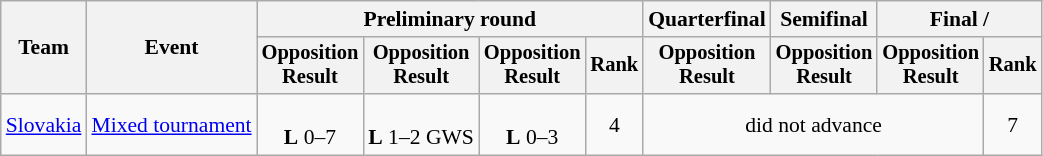<table class=wikitable style=font-size:90%;text-align:center>
<tr>
<th rowspan=2>Team</th>
<th rowspan=2>Event</th>
<th colspan=4>Preliminary round</th>
<th>Quarterfinal</th>
<th>Semifinal</th>
<th colspan=2>Final / </th>
</tr>
<tr style=font-size:95%>
<th>Opposition<br>Result</th>
<th>Opposition<br>Result</th>
<th>Opposition<br>Result</th>
<th>Rank</th>
<th>Opposition<br>Result</th>
<th>Opposition<br>Result</th>
<th>Opposition<br>Result</th>
<th>Rank</th>
</tr>
<tr>
<td align=left><a href='#'>Slovakia</a></td>
<td align=left><a href='#'>Mixed tournament</a></td>
<td><br><strong>L</strong> 0–7</td>
<td><br><strong>L</strong> 1–2 GWS</td>
<td><br><strong>L</strong> 0–3</td>
<td>4</td>
<td colspan=3>did not advance</td>
<td>7</td>
</tr>
</table>
